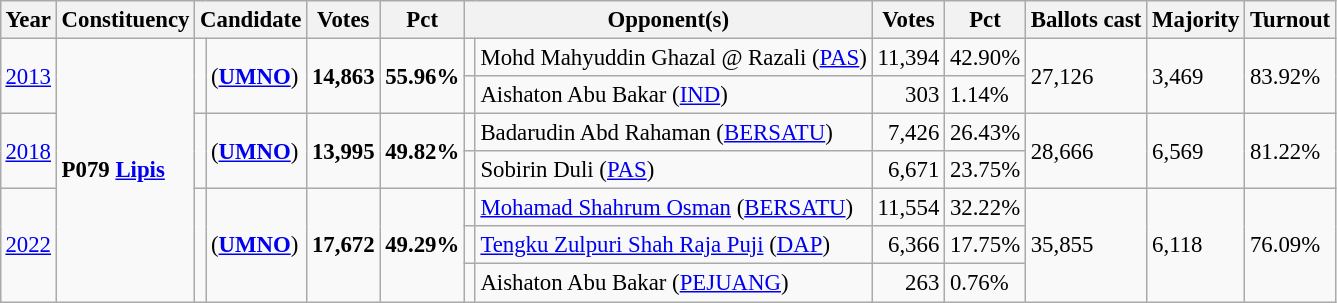<table class="wikitable" style="margin:0.5em; font-size:95%;">
<tr>
<th>Year</th>
<th>Constituency</th>
<th colspan="2">Candidate</th>
<th>Votes</th>
<th>Pct</th>
<th colspan="2">Opponent(s)</th>
<th>Votes</th>
<th>Pct</th>
<th>Ballots cast</th>
<th>Majority</th>
<th>Turnout</th>
</tr>
<tr>
<td rowspan="2"><a href='#'>2013</a></td>
<td rowspan="7"><strong>P079 <a href='#'>Lipis</a></strong></td>
<td rowspan=2 ></td>
<td rowspan="2"> (<a href='#'><strong>UMNO</strong></a>)</td>
<td rowspan=2 align="right"><strong>14,863</strong></td>
<td rowspan="2"><strong>55.96%</strong></td>
<td></td>
<td>Mohd Mahyuddin Ghazal @ Razali	 (<a href='#'>PAS</a>)</td>
<td align="right">11,394</td>
<td>42.90%</td>
<td rowspan="2">27,126</td>
<td rowspan="2">3,469</td>
<td rowspan="2">83.92%</td>
</tr>
<tr>
<td></td>
<td>Aishaton Abu Bakar (<a href='#'>IND</a>)</td>
<td align="right">303</td>
<td>1.14%</td>
</tr>
<tr>
<td rowspan="2"><a href='#'>2018</a></td>
<td rowspan=2 ></td>
<td rowspan="2"> (<a href='#'><strong>UMNO</strong></a>)</td>
<td rowspan=2 align="right"><strong>13,995</strong></td>
<td rowspan="2"><strong>49.82%</strong></td>
<td></td>
<td>Badarudin Abd Rahaman (<a href='#'>BERSATU</a>)</td>
<td align="right">7,426</td>
<td>26.43%</td>
<td rowspan="2">28,666</td>
<td rowspan="2">6,569</td>
<td rowspan="2">81.22%</td>
</tr>
<tr>
<td></td>
<td>Sobirin Duli (<a href='#'>PAS</a>)</td>
<td align="right">6,671</td>
<td>23.75%</td>
</tr>
<tr>
<td rowspan="3"><a href='#'>2022</a></td>
<td rowspan="3" ></td>
<td rowspan="3"><strong></strong> (<a href='#'><strong>UMNO</strong></a>)</td>
<td rowspan="3" align="right"><strong>17,672</strong></td>
<td rowspan="3"><strong>49.29%</strong></td>
<td bgcolor=></td>
<td><a href='#'>Mohamad Shahrum Osman</a> (<a href='#'>BERSATU</a>)</td>
<td align="right">11,554</td>
<td>32.22%</td>
<td rowspan="3">35,855</td>
<td rowspan="3">6,118</td>
<td rowspan="3">76.09%</td>
</tr>
<tr>
<td></td>
<td><a href='#'>Tengku Zulpuri Shah Raja Puji</a> (<a href='#'>DAP</a>)</td>
<td align="right">6,366</td>
<td>17.75%</td>
</tr>
<tr>
<td bgcolor=></td>
<td>Aishaton Abu Bakar (<a href='#'>PEJUANG</a>)</td>
<td align="right">263</td>
<td>0.76%</td>
</tr>
</table>
